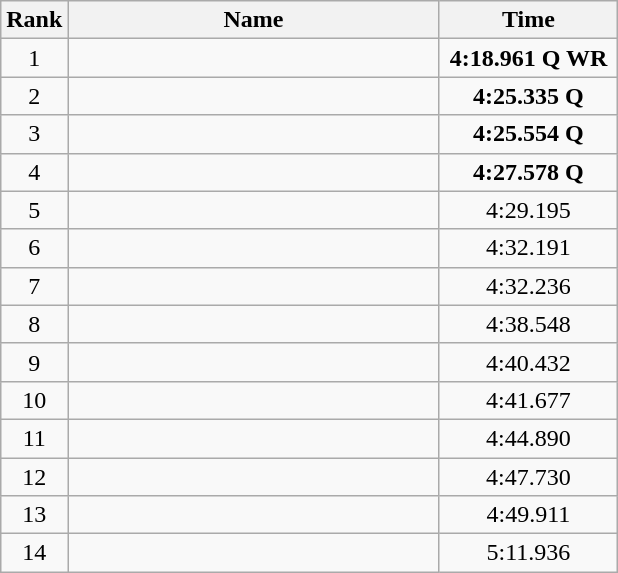<table class="wikitable" style="text-align:center;">
<tr>
<th>Rank</th>
<th style="width:15em">Name</th>
<th style="width:7em">Time</th>
</tr>
<tr>
<td>1</td>
<td align=left><br><em></em></td>
<td><strong>4:18.961 Q WR</strong></td>
</tr>
<tr>
<td>2</td>
<td align=left><br><em></em></td>
<td><strong>4:25.335 Q</strong></td>
</tr>
<tr>
<td>3</td>
<td align=left><br><em></em></td>
<td><strong>4:25.554 Q</strong></td>
</tr>
<tr>
<td>4</td>
<td align=left><br><em></em></td>
<td><strong>4:27.578 Q</strong></td>
</tr>
<tr>
<td>5</td>
<td align=left><br><em></em></td>
<td>4:29.195</td>
</tr>
<tr>
<td>6</td>
<td align=left><br><em></em></td>
<td>4:32.191</td>
</tr>
<tr>
<td>7</td>
<td align=left><br><em></em></td>
<td>4:32.236</td>
</tr>
<tr>
<td>8</td>
<td align=left><br><em></em></td>
<td>4:38.548</td>
</tr>
<tr>
<td>9</td>
<td align=left><br><em></em></td>
<td>4:40.432</td>
</tr>
<tr>
<td>10</td>
<td align=left><br><em></em></td>
<td>4:41.677</td>
</tr>
<tr>
<td>11</td>
<td align=left><br><em></em></td>
<td>4:44.890</td>
</tr>
<tr>
<td>12</td>
<td align=left><br><em></em></td>
<td>4:47.730</td>
</tr>
<tr>
<td>13</td>
<td align=left><br><em></em></td>
<td>4:49.911</td>
</tr>
<tr>
<td>14</td>
<td align=left><br><em></em></td>
<td>5:11.936</td>
</tr>
</table>
